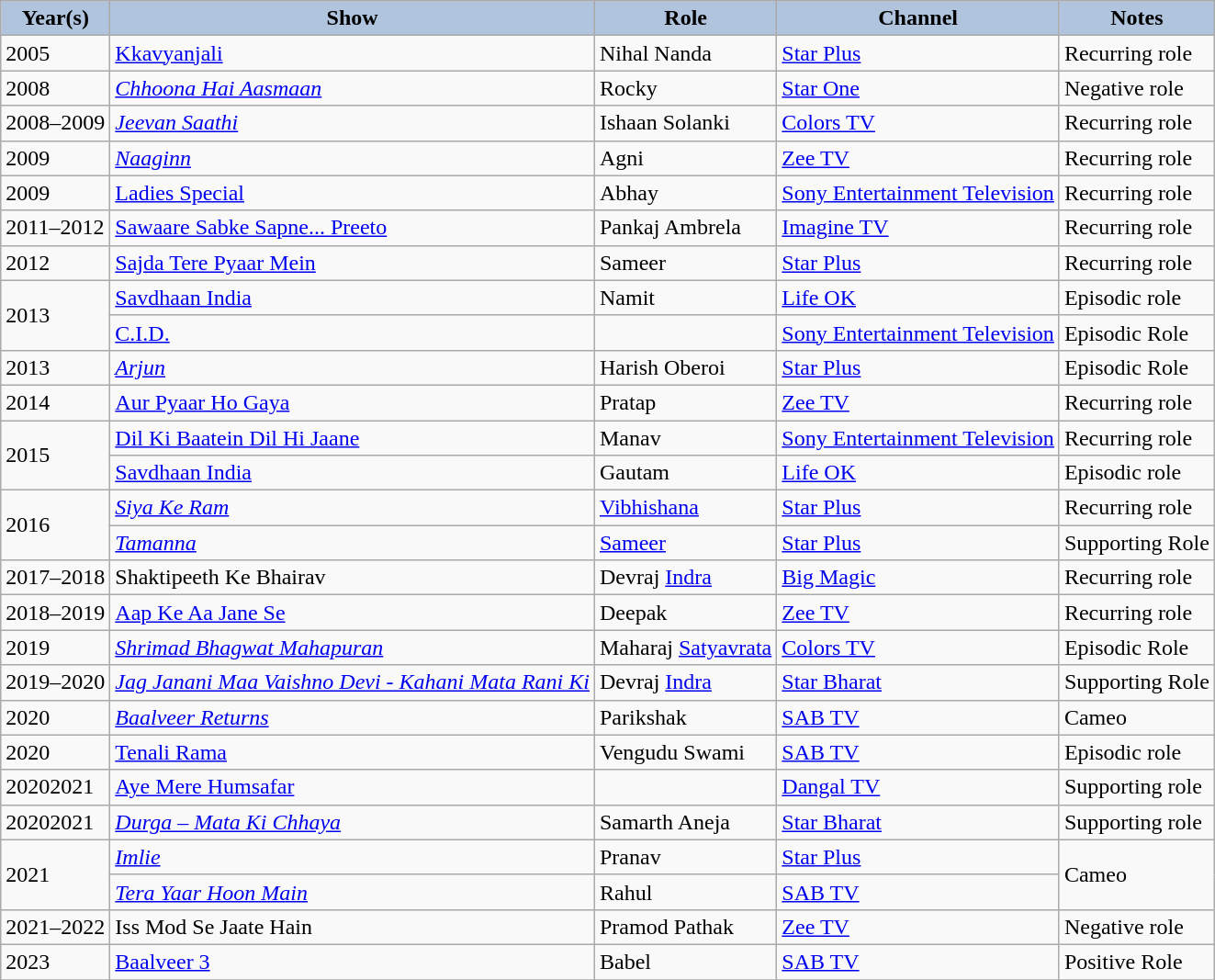<table class="wikitable">
<tr align="center">
<th style="background:#B0C4DE;">Year(s)</th>
<th style="background:#B0C4DE;">Show</th>
<th style="background:#B0C4DE;">Role</th>
<th style="background:#B0C4DE;">Channel</th>
<th style="background:#B0C4DE;">Notes</th>
</tr>
<tr>
<td>2005</td>
<td><a href='#'>Kkavyanjali</a></td>
<td>Nihal Nanda</td>
<td><a href='#'>Star Plus</a></td>
<td>Recurring role</td>
</tr>
<tr>
<td>2008</td>
<td><em><a href='#'>Chhoona Hai Aasmaan</a></em></td>
<td>Rocky</td>
<td><a href='#'>Star One</a></td>
<td>Negative role</td>
</tr>
<tr>
<td>2008–2009</td>
<td><em><a href='#'>Jeevan Saathi</a></em></td>
<td>Ishaan Solanki</td>
<td><a href='#'>Colors TV</a></td>
<td>Recurring role</td>
</tr>
<tr>
<td>2009</td>
<td><em><a href='#'>Naaginn</a></em></td>
<td>Agni</td>
<td><a href='#'>Zee TV</a></td>
<td>Recurring role</td>
</tr>
<tr>
<td>2009</td>
<td><a href='#'>Ladies Special</a></td>
<td>Abhay</td>
<td><a href='#'>Sony Entertainment Television</a></td>
<td>Recurring role</td>
</tr>
<tr>
<td>2011–2012</td>
<td><a href='#'>Sawaare Sabke Sapne... Preeto</a></td>
<td>Pankaj Ambrela</td>
<td><a href='#'>Imagine TV</a></td>
<td>Recurring role</td>
</tr>
<tr>
<td>2012</td>
<td><a href='#'>Sajda Tere Pyaar Mein</a></td>
<td>Sameer</td>
<td><a href='#'>Star Plus</a></td>
<td>Recurring role</td>
</tr>
<tr>
<td rowspan="2">2013</td>
<td><a href='#'>Savdhaan India</a></td>
<td>Namit</td>
<td><a href='#'>Life OK</a></td>
<td>Episodic role</td>
</tr>
<tr>
<td><a href='#'>C.I.D.</a></td>
<td></td>
<td><a href='#'>Sony Entertainment Television</a></td>
<td>Episodic Role</td>
</tr>
<tr>
<td>2013</td>
<td><em><a href='#'>Arjun</a></em></td>
<td>Harish Oberoi</td>
<td><a href='#'>Star Plus</a></td>
<td>Episodic Role</td>
</tr>
<tr>
<td>2014</td>
<td><a href='#'>Aur Pyaar Ho Gaya</a></td>
<td>Pratap</td>
<td><a href='#'>Zee TV</a></td>
<td>Recurring role</td>
</tr>
<tr>
<td rowspan="2">2015</td>
<td><a href='#'>Dil Ki Baatein Dil Hi Jaane</a></td>
<td>Manav</td>
<td><a href='#'>Sony Entertainment Television</a></td>
<td>Recurring role</td>
</tr>
<tr>
<td><a href='#'>Savdhaan India</a></td>
<td>Gautam</td>
<td><a href='#'>Life OK</a></td>
<td>Episodic role</td>
</tr>
<tr>
<td rowspan=2>2016</td>
<td><em><a href='#'>Siya Ke Ram</a> </em></td>
<td><a href='#'>Vibhishana</a></td>
<td><a href='#'>Star Plus</a></td>
<td>Recurring role</td>
</tr>
<tr>
<td><em><a href='#'>Tamanna</a></em></td>
<td><a href='#'>Sameer</a></td>
<td><a href='#'>Star Plus</a></td>
<td>Supporting Role</td>
</tr>
<tr>
<td>2017–2018</td>
<td>Shaktipeeth Ke Bhairav</td>
<td>Devraj <a href='#'>Indra</a></td>
<td><a href='#'>Big Magic</a></td>
<td>Recurring role</td>
</tr>
<tr>
<td>2018–2019</td>
<td><a href='#'>Aap Ke Aa Jane Se</a></td>
<td>Deepak</td>
<td><a href='#'>Zee TV</a></td>
<td>Recurring role</td>
</tr>
<tr>
<td>2019</td>
<td><em><a href='#'>Shrimad Bhagwat Mahapuran</a></em></td>
<td>Maharaj <a href='#'>Satyavrata</a></td>
<td><a href='#'>Colors TV</a></td>
<td>Episodic Role</td>
</tr>
<tr>
<td>2019–2020</td>
<td><em><a href='#'>Jag Janani Maa Vaishno Devi - Kahani Mata Rani Ki</a></em></td>
<td>Devraj <a href='#'>Indra</a></td>
<td><a href='#'>Star Bharat</a></td>
<td>Supporting Role</td>
</tr>
<tr>
<td>2020</td>
<td><em><a href='#'>Baalveer Returns</a></em></td>
<td>Parikshak</td>
<td><a href='#'>SAB TV</a></td>
<td>Cameo</td>
</tr>
<tr>
<td>2020</td>
<td><a href='#'>Tenali Rama</a></td>
<td>Vengudu Swami</td>
<td><a href='#'>SAB TV</a></td>
<td>Episodic role</td>
</tr>
<tr>
<td>20202021</td>
<td><a href='#'>Aye Mere Humsafar</a></td>
<td></td>
<td><a href='#'>Dangal TV</a></td>
<td>Supporting role</td>
</tr>
<tr>
<td>20202021</td>
<td><em><a href='#'>Durga – Mata Ki Chhaya</a></em></td>
<td>Samarth Aneja</td>
<td><a href='#'>Star Bharat</a></td>
<td>Supporting role</td>
</tr>
<tr>
<td rowspan=2>2021</td>
<td><em><a href='#'>Imlie </a></em></td>
<td>Pranav</td>
<td><a href='#'>Star Plus</a></td>
<td rowspan=2>Cameo</td>
</tr>
<tr>
<td><em><a href='#'>Tera Yaar Hoon Main</a></em></td>
<td>Rahul</td>
<td><a href='#'>SAB TV</a></td>
</tr>
<tr>
<td>2021–2022</td>
<td>Iss Mod Se Jaate Hain</td>
<td>Pramod Pathak</td>
<td><a href='#'>Zee TV</a></td>
<td>Negative role</td>
</tr>
<tr>
<td>2023</td>
<td><a href='#'>Baalveer 3</a></td>
<td>Babel</td>
<td><a href='#'>SAB TV</a></td>
<td>Positive Role</td>
</tr>
<tr>
</tr>
</table>
